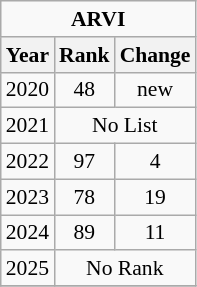<table class="wikitable" style="font-size: 90%; text-align: center;">
<tr>
<td colspan="3"><strong>ARVI</strong></td>
</tr>
<tr>
<th>Year</th>
<th>Rank</th>
<th>Change</th>
</tr>
<tr>
<td>2020</td>
<td>48</td>
<td>new</td>
</tr>
<tr>
<td>2021</td>
<td colspan="2">No List</td>
</tr>
<tr>
<td>2022</td>
<td>97</td>
<td> 4</td>
</tr>
<tr>
<td>2023</td>
<td>78</td>
<td> 19</td>
</tr>
<tr>
<td>2024</td>
<td>89</td>
<td> 11</td>
</tr>
<tr>
<td>2025</td>
<td colspan="2"> No Rank</td>
</tr>
<tr>
</tr>
</table>
